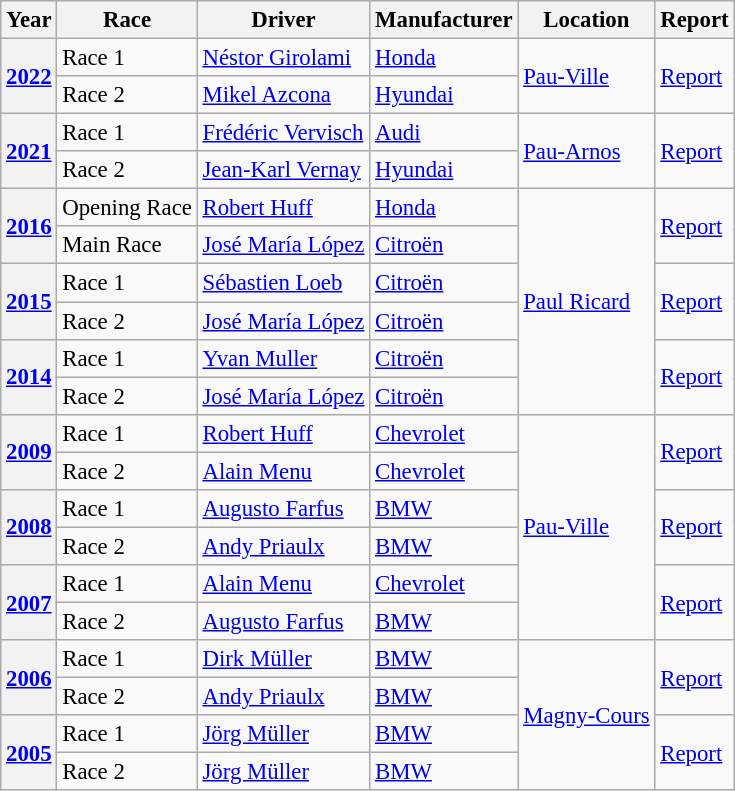<table class="wikitable" style="font-size: 95%;">
<tr>
<th>Year</th>
<th>Race</th>
<th>Driver</th>
<th>Manufacturer</th>
<th>Location</th>
<th>Report</th>
</tr>
<tr>
<th rowspan=2><a href='#'>2022</a></th>
<td>Race 1</td>
<td> <a href='#'>Néstor Girolami</a></td>
<td> <a href='#'>Honda</a></td>
<td rowspan=2><a href='#'>Pau-Ville</a></td>
<td rowspan=2><a href='#'>Report</a></td>
</tr>
<tr>
<td>Race 2</td>
<td> <a href='#'>Mikel Azcona</a></td>
<td> <a href='#'>Hyundai</a></td>
</tr>
<tr>
<th rowspan=2><a href='#'>2021</a></th>
<td>Race 1</td>
<td> <a href='#'>Frédéric Vervisch</a></td>
<td> <a href='#'>Audi</a></td>
<td rowspan=2><a href='#'>Pau-Arnos</a></td>
<td rowspan=2><a href='#'>Report</a></td>
</tr>
<tr>
<td>Race 2</td>
<td> <a href='#'>Jean-Karl Vernay</a></td>
<td> <a href='#'>Hyundai</a></td>
</tr>
<tr>
<th rowspan=2><a href='#'>2016</a></th>
<td>Opening Race</td>
<td> <a href='#'>Robert Huff</a></td>
<td> <a href='#'>Honda</a></td>
<td rowspan=6><a href='#'>Paul Ricard</a></td>
<td rowspan=2><a href='#'>Report</a></td>
</tr>
<tr>
<td>Main Race</td>
<td> <a href='#'>José María López</a></td>
<td> <a href='#'>Citroën</a></td>
</tr>
<tr>
<th rowspan=2><a href='#'>2015</a></th>
<td>Race 1</td>
<td> <a href='#'>Sébastien Loeb</a></td>
<td> <a href='#'>Citroën</a></td>
<td rowspan=2><a href='#'>Report</a></td>
</tr>
<tr>
<td>Race 2</td>
<td> <a href='#'>José María López</a></td>
<td> <a href='#'>Citroën</a></td>
</tr>
<tr>
<th rowspan=2><a href='#'>2014</a></th>
<td>Race 1</td>
<td> <a href='#'>Yvan Muller</a></td>
<td> <a href='#'>Citroën</a></td>
<td rowspan=2><a href='#'>Report</a></td>
</tr>
<tr>
<td>Race 2</td>
<td> <a href='#'>José María López</a></td>
<td> <a href='#'>Citroën</a></td>
</tr>
<tr>
<th rowspan=2><a href='#'>2009</a></th>
<td>Race 1</td>
<td> <a href='#'>Robert Huff</a></td>
<td> <a href='#'>Chevrolet</a></td>
<td rowspan=6><a href='#'>Pau-Ville</a></td>
<td rowspan=2><a href='#'>Report</a></td>
</tr>
<tr>
<td>Race 2</td>
<td> <a href='#'>Alain Menu</a></td>
<td> <a href='#'>Chevrolet</a></td>
</tr>
<tr>
<th rowspan=2><a href='#'>2008</a></th>
<td>Race 1</td>
<td> <a href='#'>Augusto Farfus</a></td>
<td> <a href='#'>BMW</a></td>
<td rowspan=2><a href='#'>Report</a></td>
</tr>
<tr>
<td>Race 2</td>
<td> <a href='#'>Andy Priaulx</a></td>
<td> <a href='#'>BMW</a></td>
</tr>
<tr>
<th rowspan=2><a href='#'>2007</a></th>
<td>Race 1</td>
<td> <a href='#'>Alain Menu</a></td>
<td> <a href='#'>Chevrolet</a></td>
<td rowspan=2><a href='#'>Report</a></td>
</tr>
<tr>
<td>Race 2</td>
<td> <a href='#'>Augusto Farfus</a></td>
<td> <a href='#'>BMW</a></td>
</tr>
<tr>
<th rowspan=2><a href='#'>2006</a></th>
<td>Race 1</td>
<td> <a href='#'>Dirk Müller</a></td>
<td> <a href='#'>BMW</a></td>
<td rowspan=4><a href='#'>Magny-Cours</a></td>
<td rowspan=2><a href='#'>Report</a></td>
</tr>
<tr>
<td>Race 2</td>
<td> <a href='#'>Andy Priaulx</a></td>
<td> <a href='#'>BMW</a></td>
</tr>
<tr>
<th rowspan=2><a href='#'>2005</a></th>
<td>Race 1</td>
<td> <a href='#'>Jörg Müller</a></td>
<td> <a href='#'>BMW</a></td>
<td rowspan=2><a href='#'>Report</a></td>
</tr>
<tr>
<td>Race 2</td>
<td> <a href='#'>Jörg Müller</a></td>
<td> <a href='#'>BMW</a></td>
</tr>
</table>
